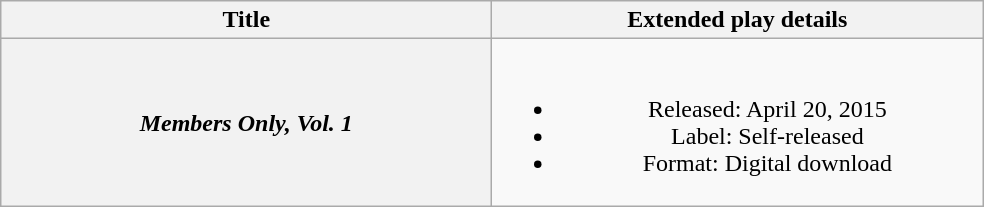<table class="wikitable plainrowheaders" style="text-align:center;">
<tr>
<th scope="col" rowspan="1" style="width:20em;">Title</th>
<th scope="col" rowspan="1" style="width:20em;">Extended play details</th>
</tr>
<tr>
<th scope="row"><em>Members Only, Vol. 1</em><br></th>
<td><br><ul><li>Released: April 20, 2015</li><li>Label: Self-released</li><li>Format: Digital download</li></ul></td>
</tr>
</table>
